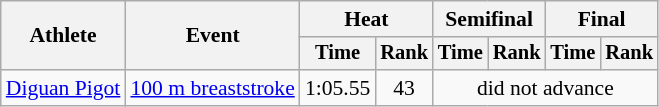<table class=wikitable style="font-size:90%">
<tr>
<th rowspan="2">Athlete</th>
<th rowspan="2">Event</th>
<th colspan="2">Heat</th>
<th colspan="2">Semifinal</th>
<th colspan="2">Final</th>
</tr>
<tr style="font-size:95%">
<th>Time</th>
<th>Rank</th>
<th>Time</th>
<th>Rank</th>
<th>Time</th>
<th>Rank</th>
</tr>
<tr align=center>
<td align=left><a href='#'>Diguan Pigot</a></td>
<td align=left><a href='#'>100 m breaststroke</a></td>
<td>1:05.55</td>
<td>43</td>
<td colspan=4>did not advance</td>
</tr>
</table>
